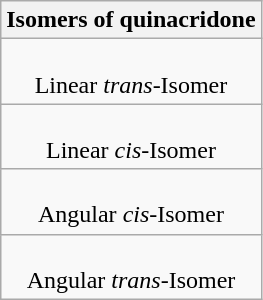<table class="wikitable float-left" style="text-align:center">
<tr class=>
<th>Isomers of quinacridone</th>
</tr>
<tr>
<td><br> Linear <em>trans</em>-Isomer</td>
</tr>
<tr>
<td><br> Linear <em>cis</em>-Isomer</td>
</tr>
<tr>
<td><br> Angular <em>cis</em>-Isomer</td>
</tr>
<tr>
<td><br>  Angular <em>trans</em>-Isomer</td>
</tr>
</table>
